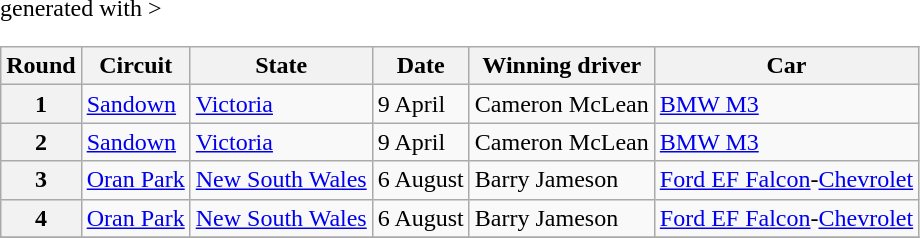<table class="wikitable" <hiddentext>generated with >
<tr style="font-weight:bold">
<th>Round</th>
<th>Circuit</th>
<th>State</th>
<th>Date</th>
<th>Winning driver</th>
<th>Car</th>
</tr>
<tr>
<th>1</th>
<td><a href='#'>Sandown</a></td>
<td><a href='#'>Victoria</a></td>
<td>9 April</td>
<td>Cameron McLean</td>
<td><a href='#'>BMW M3</a></td>
</tr>
<tr>
<th>2</th>
<td><a href='#'>Sandown</a></td>
<td><a href='#'>Victoria</a></td>
<td>9 April</td>
<td>Cameron McLean</td>
<td><a href='#'>BMW M3</a></td>
</tr>
<tr>
<th>3</th>
<td><a href='#'>Oran Park</a></td>
<td><a href='#'>New South Wales</a></td>
<td>6 August</td>
<td>Barry Jameson</td>
<td><a href='#'>Ford EF Falcon</a>-<a href='#'>Chevrolet</a></td>
</tr>
<tr>
<th>4</th>
<td><a href='#'>Oran Park</a></td>
<td><a href='#'>New South Wales</a></td>
<td>6 August</td>
<td>Barry Jameson</td>
<td><a href='#'>Ford EF Falcon</a>-<a href='#'>Chevrolet</a></td>
</tr>
<tr>
</tr>
</table>
